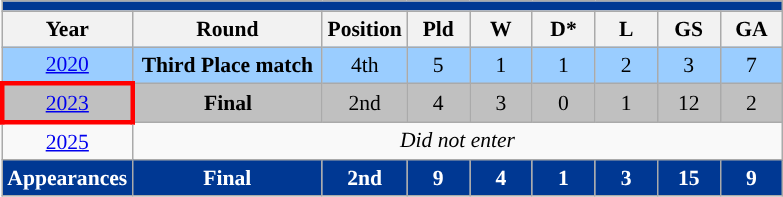<table class="wikitable" style="text-align: center;font-size:90%;">
<tr>
<th colspan="9" style="background: #003893; color: #FFFFFF;"><a href='#'></a></th>
</tr>
<tr>
<th width=40>Year</th>
<th width=120>Round</th>
<th width=40>Position</th>
<th width=35>Pld</th>
<th width=35>W</th>
<th width=35>D*</th>
<th width=35>L</th>
<th width=35>GS</th>
<th width=35>GA</th>
</tr>
<tr style="background:#9acdff;">
<td> <a href='#'>2020</a></td>
<td><strong>Third Place match</strong></td>
<td>4th</td>
<td>5</td>
<td>1</td>
<td>1</td>
<td>2</td>
<td>3</td>
<td>7</td>
</tr>
<tr style="background:silver;">
<td style="border:3px solid red;"> <a href='#'>2023</a></td>
<td><strong>Final</strong></td>
<td>2nd</td>
<td>4</td>
<td>3</td>
<td>0</td>
<td>1</td>
<td>12</td>
<td>2</td>
</tr>
<tr>
<td> <a href='#'>2025</a></td>
<td colspan=8><em>Did not enter</em></td>
</tr>
<tr>
<td colspan=1 style="background: #003893; color: #FFFFFF;"><strong>Appearances</strong></td>
<td style="background: #003893; color: #FFFFFF;"><strong>Final</strong></td>
<td style="background: #003893; color: #FFFFFF;"><strong>2nd</strong></td>
<td style="background: #003893; color: #FFFFFF;"><strong>9</strong></td>
<td style="background: #003893; color: #FFFFFF;"><strong>4</strong></td>
<td style="background: #003893; color: #FFFFFF;"><strong>1</strong></td>
<td style="background: #003893; color: #FFFFFF;"><strong>3</strong></td>
<td style="background: #003893; color: #FFFFFF;"><strong>15</strong></td>
<td style="background: #003893; color: #FFFFFF;"><strong>9</strong></td>
</tr>
</table>
